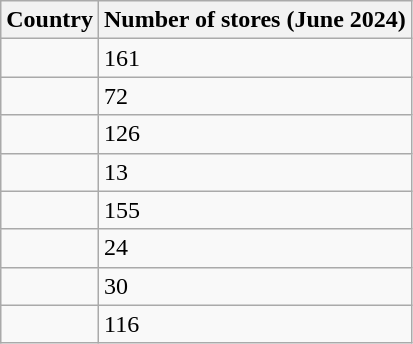<table class="wikitable">
<tr>
<th>Country</th>
<th>Number of stores (June 2024)</th>
</tr>
<tr>
<td></td>
<td>161</td>
</tr>
<tr>
<td></td>
<td>72</td>
</tr>
<tr>
<td></td>
<td>126</td>
</tr>
<tr>
<td></td>
<td>13</td>
</tr>
<tr>
<td></td>
<td>155</td>
</tr>
<tr>
<td></td>
<td>24</td>
</tr>
<tr>
<td></td>
<td>30</td>
</tr>
<tr>
<td></td>
<td>116</td>
</tr>
</table>
